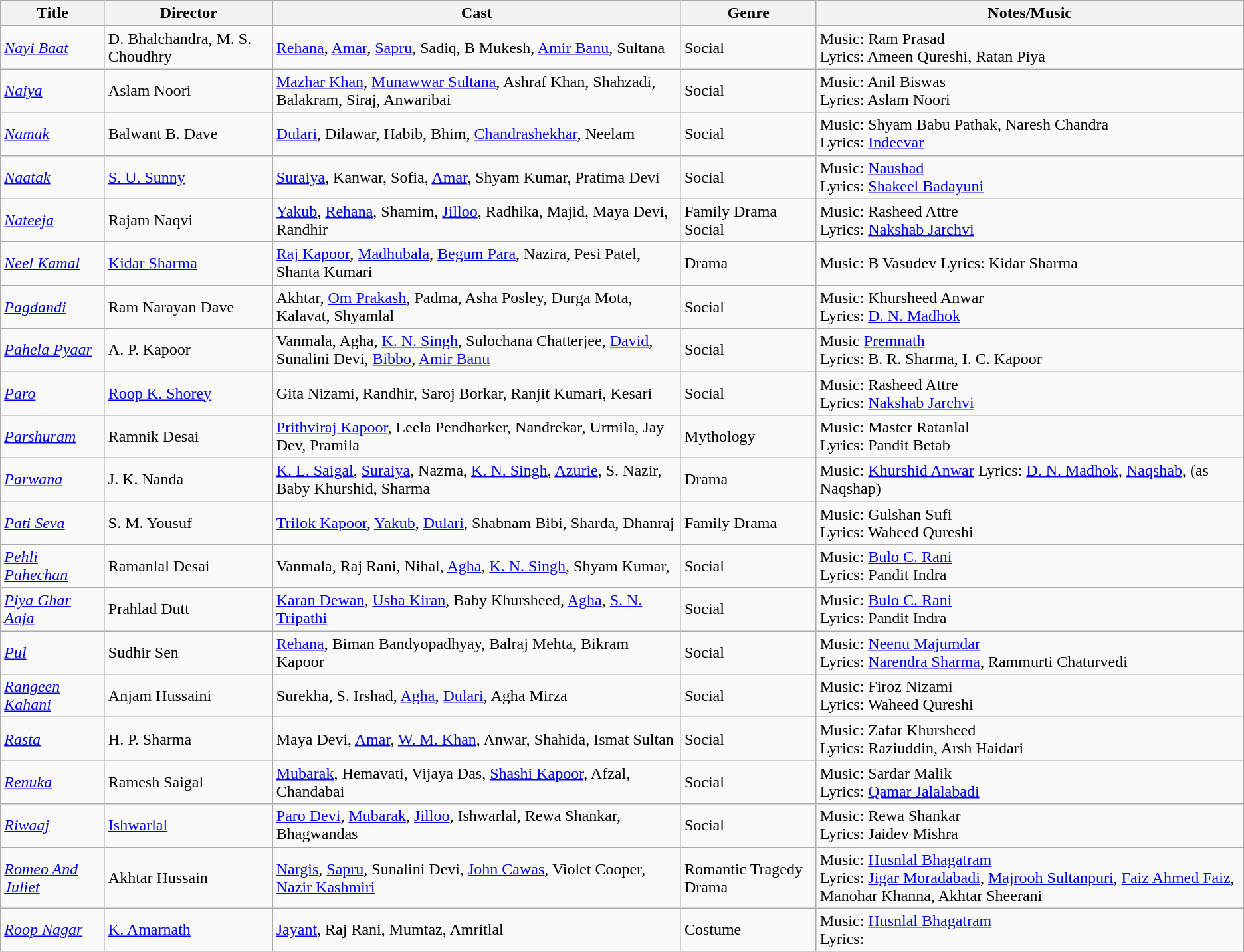<table class="wikitable">
<tr>
<th>Title</th>
<th>Director</th>
<th>Cast</th>
<th>Genre</th>
<th>Notes/Music</th>
</tr>
<tr>
<td><em><a href='#'>Nayi Baat</a></em></td>
<td>D. Bhalchandra, M. S. Choudhry</td>
<td><a href='#'>Rehana</a>, <a href='#'>Amar</a>, <a href='#'>Sapru</a>, Sadiq, B Mukesh, <a href='#'>Amir Banu</a>, Sultana</td>
<td>Social</td>
<td>Music: Ram Prasad<br>Lyrics: Ameen Qureshi, Ratan Piya</td>
</tr>
<tr>
<td><em><a href='#'>Naiya</a></em></td>
<td>Aslam Noori</td>
<td><a href='#'>Mazhar Khan</a>, <a href='#'>Munawwar Sultana</a>, Ashraf Khan, Shahzadi, Balakram, Siraj, Anwaribai</td>
<td>Social</td>
<td>Music: Anil Biswas<br>Lyrics: Aslam Noori</td>
</tr>
<tr>
<td><em><a href='#'>Namak</a></em></td>
<td>Balwant B. Dave</td>
<td><a href='#'>Dulari</a>, Dilawar, Habib, Bhim, <a href='#'>Chandrashekhar</a>, Neelam</td>
<td>Social</td>
<td>Music: Shyam Babu Pathak, Naresh Chandra<br>Lyrics: <a href='#'>Indeevar</a></td>
</tr>
<tr>
<td><em><a href='#'>Naatak</a></em></td>
<td><a href='#'>S. U. Sunny</a></td>
<td><a href='#'>Suraiya</a>, Kanwar, Sofia, <a href='#'>Amar</a>, Shyam Kumar, Pratima Devi</td>
<td>Social</td>
<td>Music: <a href='#'>Naushad</a><br>Lyrics: <a href='#'>Shakeel Badayuni</a></td>
</tr>
<tr>
<td><em><a href='#'>Nateeja</a></em></td>
<td>Rajam Naqvi</td>
<td><a href='#'>Yakub</a>, <a href='#'>Rehana</a>, Shamim, <a href='#'>Jilloo</a>, Radhika, Majid, Maya Devi, Randhir</td>
<td>Family Drama Social</td>
<td>Music: Rasheed Attre<br>Lyrics: <a href='#'>Nakshab Jarchvi</a></td>
</tr>
<tr>
<td><em><a href='#'>Neel Kamal</a></em></td>
<td><a href='#'>Kidar Sharma</a></td>
<td><a href='#'>Raj Kapoor</a>, <a href='#'>Madhubala</a>, <a href='#'>Begum Para</a>,  Nazira, Pesi Patel, Shanta Kumari</td>
<td>Drama</td>
<td>Music: B Vasudev Lyrics: Kidar Sharma</td>
</tr>
<tr>
<td><em><a href='#'>Pagdandi</a></em></td>
<td>Ram Narayan Dave</td>
<td>Akhtar, <a href='#'>Om Prakash</a>, Padma, Asha Posley, Durga Mota, Kalavat, Shyamlal</td>
<td>Social</td>
<td>Music: Khursheed Anwar<br>Lyrics: <a href='#'>D. N. Madhok</a></td>
</tr>
<tr>
<td><em><a href='#'>Pahela Pyaar</a></em></td>
<td>A. P. Kapoor</td>
<td>Vanmala, Agha, <a href='#'>K. N. Singh</a>, Sulochana Chatterjee, <a href='#'>David</a>, Sunalini Devi, <a href='#'>Bibbo</a>, <a href='#'>Amir Banu</a></td>
<td>Social</td>
<td>Music <a href='#'>Premnath</a><br>Lyrics: B. R. Sharma, I. C. Kapoor</td>
</tr>
<tr>
<td><em><a href='#'>Paro</a></em></td>
<td><a href='#'>Roop K. Shorey</a></td>
<td>Gita Nizami, Randhir, Saroj Borkar, Ranjit Kumari, Kesari</td>
<td>Social</td>
<td>Music: Rasheed Attre<br>Lyrics: <a href='#'>Nakshab Jarchvi</a></td>
</tr>
<tr>
<td><em><a href='#'>Parshuram</a></em></td>
<td>Ramnik Desai</td>
<td><a href='#'>Prithviraj Kapoor</a>, Leela Pendharker, Nandrekar, Urmila, Jay Dev, Pramila</td>
<td>Mythology</td>
<td>Music: Master Ratanlal<br>Lyrics: Pandit Betab</td>
</tr>
<tr>
<td><em><a href='#'>Parwana</a></em></td>
<td>J. K. Nanda</td>
<td><a href='#'>K. L. Saigal</a>, <a href='#'>Suraiya</a>, Nazma, <a href='#'>K. N. Singh</a>, <a href='#'>Azurie</a>, S. Nazir, Baby Khurshid, Sharma</td>
<td>Drama</td>
<td>Music: <a href='#'>Khurshid Anwar</a> Lyrics: <a href='#'>D. N. Madhok</a>, <a href='#'>Naqshab</a>, (as Naqshap)</td>
</tr>
<tr>
<td><em><a href='#'>Pati Seva</a></em></td>
<td>S. M. Yousuf</td>
<td><a href='#'>Trilok Kapoor</a>, <a href='#'>Yakub</a>, <a href='#'>Dulari</a>, Shabnam Bibi, Sharda, Dhanraj</td>
<td>Family Drama</td>
<td>Music: Gulshan Sufi<br>Lyrics: Waheed Qureshi</td>
</tr>
<tr>
<td><em><a href='#'>Pehli Pahechan</a></em></td>
<td>Ramanlal Desai</td>
<td>Vanmala, Raj Rani, Nihal, <a href='#'>Agha</a>, <a href='#'>K. N. Singh</a>, Shyam Kumar,</td>
<td>Social</td>
<td>Music: <a href='#'>Bulo C. Rani</a><br>Lyrics: Pandit Indra</td>
</tr>
<tr>
<td><em><a href='#'>Piya Ghar Aaja</a></em></td>
<td>Prahlad Dutt</td>
<td><a href='#'>Karan Dewan</a>, <a href='#'>Usha Kiran</a>, Baby Khursheed, <a href='#'>Agha</a>, <a href='#'>S. N. Tripathi</a></td>
<td>Social</td>
<td>Music: <a href='#'>Bulo C. Rani</a><br>Lyrics: Pandit Indra</td>
</tr>
<tr>
<td><em><a href='#'>Pul</a></em></td>
<td>Sudhir Sen</td>
<td><a href='#'>Rehana</a>, Biman Bandyopadhyay,  Balraj Mehta, Bikram Kapoor</td>
<td>Social</td>
<td>Music: <a href='#'>Neenu Majumdar</a><br>Lyrics: <a href='#'>Narendra Sharma</a>, Rammurti Chaturvedi</td>
</tr>
<tr>
<td><em><a href='#'>Rangeen Kahani</a></em></td>
<td>Anjam Hussaini</td>
<td>Surekha, S. Irshad, <a href='#'>Agha</a>, <a href='#'>Dulari</a>, Agha Mirza</td>
<td>Social</td>
<td>Music: Firoz Nizami <br>Lyrics: Waheed Qureshi</td>
</tr>
<tr>
<td><em><a href='#'>Rasta</a></em></td>
<td>H. P. Sharma</td>
<td>Maya Devi, <a href='#'>Amar</a>, <a href='#'>W. M. Khan</a>, Anwar, Shahida, Ismat Sultan</td>
<td>Social</td>
<td>Music: Zafar Khursheed <br>Lyrics: Raziuddin, Arsh Haidari</td>
</tr>
<tr>
<td><em><a href='#'>Renuka</a></em></td>
<td>Ramesh Saigal</td>
<td><a href='#'>Mubarak</a>, Hemavati, Vijaya Das, <a href='#'>Shashi Kapoor</a>, Afzal, Chandabai</td>
<td>Social</td>
<td>Music: Sardar Malik <br>Lyrics: <a href='#'>Qamar Jalalabadi</a></td>
</tr>
<tr>
<td><em><a href='#'>Riwaaj</a></em></td>
<td><a href='#'>Ishwarlal</a></td>
<td><a href='#'>Paro Devi</a>, <a href='#'>Mubarak</a>, <a href='#'>Jilloo</a>, Ishwarlal, Rewa Shankar, Bhagwandas</td>
<td>Social</td>
<td>Music: Rewa Shankar<br>Lyrics: Jaidev Mishra</td>
</tr>
<tr>
<td><em><a href='#'>Romeo And Juliet</a></em></td>
<td>Akhtar Hussain</td>
<td><a href='#'>Nargis</a>, <a href='#'>Sapru</a>, Sunalini Devi, <a href='#'>John Cawas</a>, Violet Cooper, <a href='#'>Nazir Kashmiri</a></td>
<td>Romantic Tragedy Drama</td>
<td>Music: <a href='#'>Husnlal Bhagatram</a><br>Lyrics: <a href='#'>Jigar Moradabadi</a>, <a href='#'>Majrooh Sultanpuri</a>, <a href='#'>Faiz Ahmed Faiz</a>, Manohar Khanna, Akhtar Sheerani</td>
</tr>
<tr>
<td><em><a href='#'>Roop Nagar</a></em></td>
<td><a href='#'>K. Amarnath</a></td>
<td><a href='#'>Jayant</a>, Raj Rani, Mumtaz, Amritlal</td>
<td>Costume</td>
<td>Music: <a href='#'>Husnlal Bhagatram</a><br>Lyrics:</td>
</tr>
</table>
